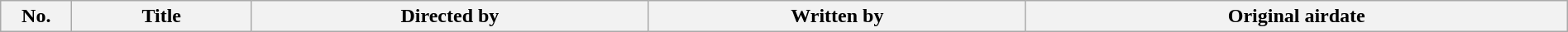<table class="wikitable plainrowheaders" style="width: 100%;">
<tr>
<th style="width:50px;">No.</th>
<th style=>Title</th>
<th style=>Directed by</th>
<th style=>Written by</th>
<th style=>Original airdate<br>




</th>
</tr>
</table>
